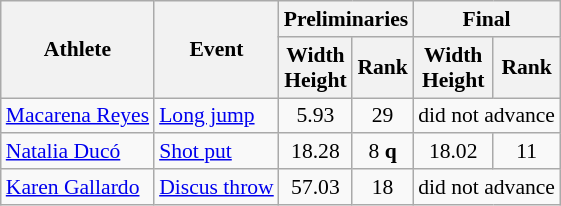<table class=wikitable style="font-size:90%;">
<tr>
<th rowspan="2">Athlete</th>
<th rowspan="2">Event</th>
<th colspan="2">Preliminaries</th>
<th colspan="2">Final</th>
</tr>
<tr>
<th>Width<br>Height</th>
<th>Rank</th>
<th>Width<br>Height</th>
<th>Rank</th>
</tr>
<tr style="border-top: single;">
<td><a href='#'>Macarena Reyes</a></td>
<td><a href='#'>Long jump</a></td>
<td align=center>5.93</td>
<td align=center>29</td>
<td align=center colspan="2">did not advance</td>
</tr>
<tr style="border-top: single;">
<td><a href='#'>Natalia Ducó</a></td>
<td><a href='#'>Shot put</a></td>
<td align=center>18.28</td>
<td align=center>8 <strong>q</strong></td>
<td align=center>18.02</td>
<td align=center>11</td>
</tr>
<tr style="border-top: single;">
<td><a href='#'>Karen Gallardo</a></td>
<td><a href='#'>Discus throw</a></td>
<td align=center>57.03</td>
<td align=center>18</td>
<td align=center colspan="2">did not advance</td>
</tr>
</table>
